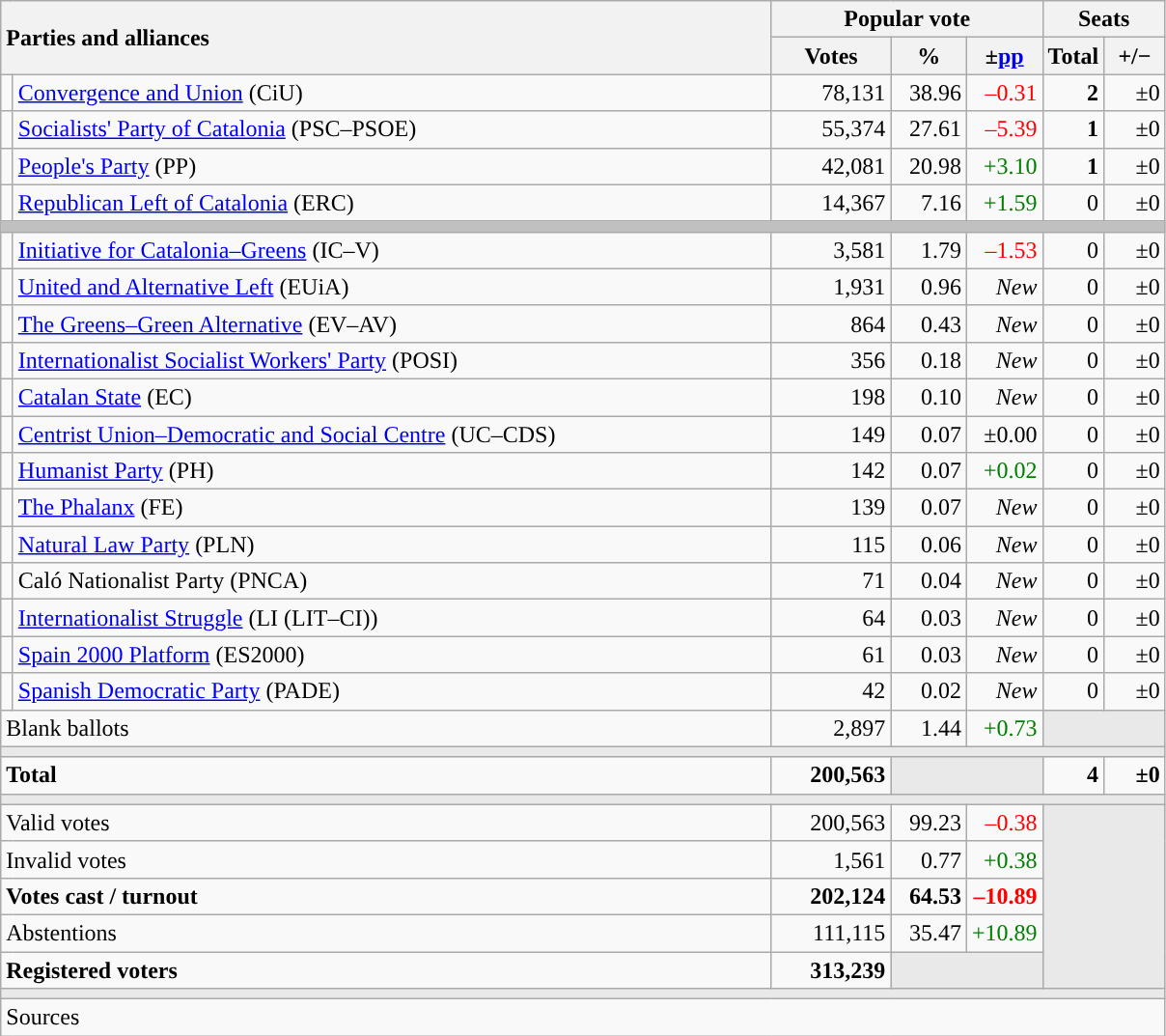<table class="wikitable" style="text-align:right;">
<tr>
<th style="text-align:left;" rowspan="2" colspan="2" width="525">Parties and alliances</th>
<th colspan="3">Popular vote</th>
<th colspan="2">Seats</th>
</tr>
<tr>
<th width="75">Votes</th>
<th width="45">%</th>
<th width="45">±<a href='#'>pp</a></th>
<th width="35">Total</th>
<th width="35">+/−</th>
</tr>
<tr>
<td width="1" style="color:inherit;background:"></td>
<td align="left"><a href='#'>Convergence and Union</a> (CiU)</td>
<td>78,131</td>
<td>38.96</td>
<td style="color:red;">–0.31</td>
<td><strong>2</strong></td>
<td>±0</td>
</tr>
<tr>
<td style="color:inherit;background:"></td>
<td align="left"><a href='#'>Socialists' Party of Catalonia</a> (PSC–PSOE)</td>
<td>55,374</td>
<td>27.61</td>
<td style="color:red;">–5.39</td>
<td><strong>1</strong></td>
<td>±0</td>
</tr>
<tr>
<td style="color:inherit;background:"></td>
<td align="left"><a href='#'>People's Party</a> (PP)</td>
<td>42,081</td>
<td>20.98</td>
<td style="color:green;">+3.10</td>
<td><strong>1</strong></td>
<td>±0</td>
</tr>
<tr>
<td style="color:inherit;background:"></td>
<td align="left"><a href='#'>Republican Left of Catalonia</a> (ERC)</td>
<td>14,367</td>
<td>7.16</td>
<td style="color:green;">+1.59</td>
<td>0</td>
<td>±0</td>
</tr>
<tr>
<td colspan="7" bgcolor="#C0C0C0"></td>
</tr>
<tr>
<td style="color:inherit;background:"></td>
<td align="left"><a href='#'>Initiative for Catalonia–Greens</a> (IC–V)</td>
<td>3,581</td>
<td>1.79</td>
<td style="color:red;">–1.53</td>
<td>0</td>
<td>±0</td>
</tr>
<tr>
<td style="color:inherit;background:"></td>
<td align="left"><a href='#'>United and Alternative Left</a> (EUiA)</td>
<td>1,931</td>
<td>0.96</td>
<td><em>New</em></td>
<td>0</td>
<td>±0</td>
</tr>
<tr>
<td style="color:inherit;background:"></td>
<td align="left"><a href='#'>The Greens–Green Alternative</a> (EV–AV)</td>
<td>864</td>
<td>0.43</td>
<td><em>New</em></td>
<td>0</td>
<td>±0</td>
</tr>
<tr>
<td style="color:inherit;background:"></td>
<td align="left"><a href='#'>Internationalist Socialist Workers' Party</a> (POSI)</td>
<td>356</td>
<td>0.18</td>
<td><em>New</em></td>
<td>0</td>
<td>±0</td>
</tr>
<tr>
<td style="color:inherit;background:"></td>
<td align="left"><a href='#'>Catalan State</a> (EC)</td>
<td>198</td>
<td>0.10</td>
<td><em>New</em></td>
<td>0</td>
<td>±0</td>
</tr>
<tr>
<td style="color:inherit;background:"></td>
<td align="left"><a href='#'>Centrist Union–Democratic and Social Centre</a> (UC–CDS)</td>
<td>149</td>
<td>0.07</td>
<td>±0.00</td>
<td>0</td>
<td>±0</td>
</tr>
<tr>
<td style="color:inherit;background:"></td>
<td align="left"><a href='#'>Humanist Party</a> (PH)</td>
<td>142</td>
<td>0.07</td>
<td style="color:green;">+0.02</td>
<td>0</td>
<td>±0</td>
</tr>
<tr>
<td style="color:inherit;background:"></td>
<td align="left"><a href='#'>The Phalanx</a> (FE)</td>
<td>139</td>
<td>0.07</td>
<td><em>New</em></td>
<td>0</td>
<td>±0</td>
</tr>
<tr>
<td style="color:inherit;background:"></td>
<td align="left"><a href='#'>Natural Law Party</a> (PLN)</td>
<td>115</td>
<td>0.06</td>
<td><em>New</em></td>
<td>0</td>
<td>±0</td>
</tr>
<tr>
<td style="color:inherit;background:"></td>
<td align="left">Caló Nationalist Party (PNCA)</td>
<td>71</td>
<td>0.04</td>
<td><em>New</em></td>
<td>0</td>
<td>±0</td>
</tr>
<tr>
<td style="color:inherit;background:"></td>
<td align="left"><a href='#'>Internationalist Struggle</a> (LI (LIT–CI))</td>
<td>64</td>
<td>0.03</td>
<td><em>New</em></td>
<td>0</td>
<td>±0</td>
</tr>
<tr>
<td style="color:inherit;background:"></td>
<td align="left"><a href='#'>Spain 2000 Platform</a> (ES2000)</td>
<td>61</td>
<td>0.03</td>
<td><em>New</em></td>
<td>0</td>
<td>±0</td>
</tr>
<tr>
<td style="color:inherit;background:"></td>
<td align="left"><a href='#'>Spanish Democratic Party</a> (PADE)</td>
<td>42</td>
<td>0.02</td>
<td><em>New</em></td>
<td>0</td>
<td>±0</td>
</tr>
<tr>
<td align="left" colspan="2">Blank ballots</td>
<td>2,897</td>
<td>1.44</td>
<td style="color:green;">+0.73</td>
<td bgcolor="#E9E9E9" colspan="2"></td>
</tr>
<tr>
<td colspan="7" bgcolor="#E9E9E9"></td>
</tr>
<tr style="font-weight:bold;">
<td align="left" colspan="2">Total</td>
<td>200,563</td>
<td bgcolor="#E9E9E9" colspan="2"></td>
<td>4</td>
<td>±0</td>
</tr>
<tr>
<td colspan="7" bgcolor="#E9E9E9"></td>
</tr>
<tr>
<td align="left" colspan="2">Valid votes</td>
<td>200,563</td>
<td>99.23</td>
<td style="color:red;">–0.38</td>
<td bgcolor="#E9E9E9" colspan="2" rowspan="5"></td>
</tr>
<tr>
<td align="left" colspan="2">Invalid votes</td>
<td>1,561</td>
<td>0.77</td>
<td style="color:green;">+0.38</td>
</tr>
<tr style="font-weight:bold;">
<td align="left" colspan="2">Votes cast / turnout</td>
<td>202,124</td>
<td>64.53</td>
<td style="color:red;">–10.89</td>
</tr>
<tr>
<td align="left" colspan="2">Abstentions</td>
<td>111,115</td>
<td>35.47</td>
<td style="color:green;">+10.89</td>
</tr>
<tr style="font-weight:bold;">
<td align="left" colspan="2">Registered voters</td>
<td>313,239</td>
<td bgcolor="#E9E9E9" colspan="2"></td>
</tr>
<tr>
<td colspan="7" bgcolor="#E9E9E9"></td>
</tr>
<tr>
<td align="left" colspan="7">Sources</td>
</tr>
</table>
